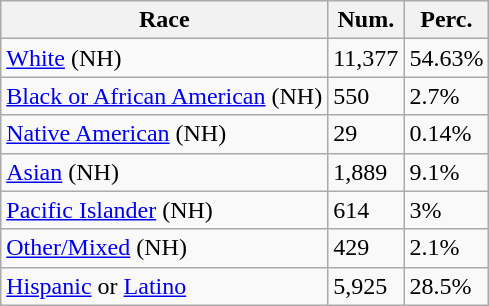<table class="wikitable">
<tr>
<th>Race</th>
<th>Num.</th>
<th>Perc.</th>
</tr>
<tr>
<td><a href='#'>White</a> (NH)</td>
<td>11,377</td>
<td>54.63%</td>
</tr>
<tr>
<td><a href='#'>Black or African American</a> (NH)</td>
<td>550</td>
<td>2.7%</td>
</tr>
<tr>
<td><a href='#'>Native American</a> (NH)</td>
<td>29</td>
<td>0.14%</td>
</tr>
<tr>
<td><a href='#'>Asian</a> (NH)</td>
<td>1,889</td>
<td>9.1%</td>
</tr>
<tr>
<td><a href='#'>Pacific Islander</a> (NH)</td>
<td>614</td>
<td>3%</td>
</tr>
<tr>
<td><a href='#'>Other/Mixed</a> (NH)</td>
<td>429</td>
<td>2.1%</td>
</tr>
<tr>
<td><a href='#'>Hispanic</a> or <a href='#'>Latino</a></td>
<td>5,925</td>
<td>28.5%</td>
</tr>
</table>
